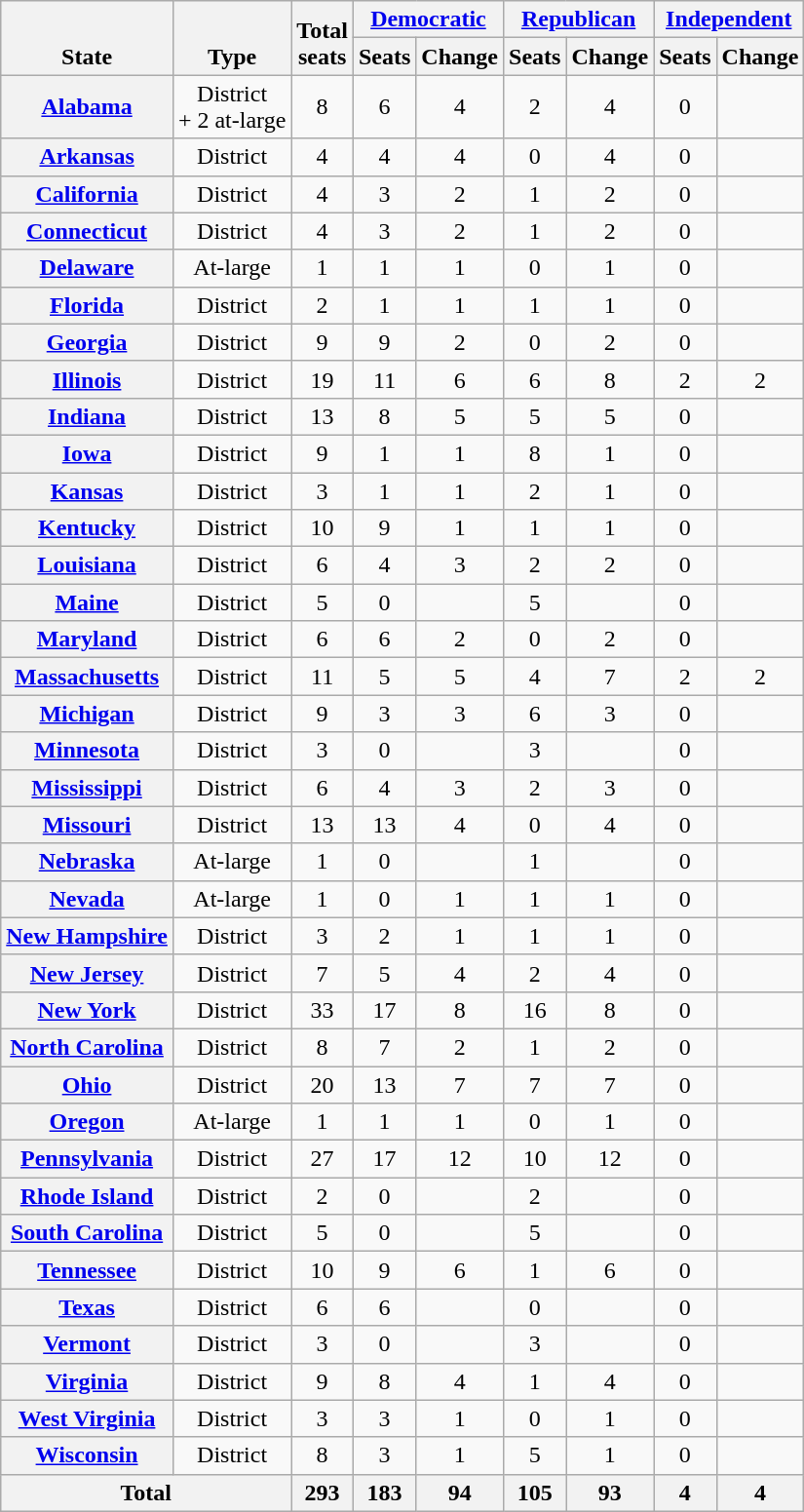<table class="wikitable sortable" style="text-align:center">
<tr valign=bottom>
<th rowspan=2>State</th>
<th rowspan=2>Type</th>
<th rowspan=2>Total<br>seats</th>
<th colspan=2 ><a href='#'>Democratic</a></th>
<th colspan=2 ><a href='#'>Republican</a></th>
<th colspan=2 ><a href='#'>Independent</a></th>
</tr>
<tr>
<th>Seats</th>
<th>Change</th>
<th>Seats</th>
<th>Change</th>
<th>Seats</th>
<th>Change</th>
</tr>
<tr>
<th><a href='#'>Alabama</a></th>
<td>District<br>+ 2 at-large</td>
<td>8</td>
<td>6</td>
<td> 4</td>
<td>2</td>
<td> 4</td>
<td>0</td>
<td></td>
</tr>
<tr>
<th><a href='#'>Arkansas</a></th>
<td>District</td>
<td>4</td>
<td>4</td>
<td> 4</td>
<td>0</td>
<td> 4</td>
<td>0</td>
<td></td>
</tr>
<tr>
<th><a href='#'>California</a></th>
<td>District</td>
<td>4</td>
<td>3</td>
<td> 2</td>
<td>1</td>
<td> 2</td>
<td>0</td>
<td></td>
</tr>
<tr>
<th><a href='#'>Connecticut</a></th>
<td>District</td>
<td>4</td>
<td>3</td>
<td> 2</td>
<td>1</td>
<td> 2</td>
<td>0</td>
<td></td>
</tr>
<tr>
<th><a href='#'>Delaware</a></th>
<td>At-large</td>
<td>1</td>
<td>1</td>
<td> 1</td>
<td>0</td>
<td> 1</td>
<td>0</td>
<td></td>
</tr>
<tr>
<th><a href='#'>Florida</a></th>
<td>District</td>
<td>2</td>
<td>1</td>
<td> 1</td>
<td>1</td>
<td> 1</td>
<td>0</td>
<td></td>
</tr>
<tr>
<th><a href='#'>Georgia</a></th>
<td>District</td>
<td>9</td>
<td>9</td>
<td> 2</td>
<td>0</td>
<td> 2</td>
<td>0</td>
<td></td>
</tr>
<tr>
<th><a href='#'>Illinois</a></th>
<td>District</td>
<td>19</td>
<td>11</td>
<td> 6</td>
<td>6</td>
<td> 8</td>
<td>2</td>
<td> 2</td>
</tr>
<tr>
<th><a href='#'>Indiana</a></th>
<td>District</td>
<td>13</td>
<td>8</td>
<td> 5</td>
<td>5</td>
<td> 5</td>
<td>0</td>
<td></td>
</tr>
<tr>
<th><a href='#'>Iowa</a></th>
<td>District</td>
<td>9</td>
<td>1</td>
<td> 1</td>
<td>8</td>
<td> 1</td>
<td>0</td>
<td></td>
</tr>
<tr>
<th><a href='#'>Kansas</a></th>
<td>District</td>
<td>3</td>
<td>1</td>
<td> 1</td>
<td>2</td>
<td> 1</td>
<td>0</td>
<td></td>
</tr>
<tr>
<th><a href='#'>Kentucky</a></th>
<td>District</td>
<td>10</td>
<td>9</td>
<td> 1</td>
<td>1</td>
<td> 1</td>
<td>0</td>
<td></td>
</tr>
<tr>
<th><a href='#'>Louisiana</a></th>
<td>District</td>
<td>6</td>
<td>4</td>
<td> 3</td>
<td>2</td>
<td> 2</td>
<td>0</td>
<td></td>
</tr>
<tr>
<th><a href='#'>Maine</a></th>
<td>District</td>
<td>5</td>
<td>0</td>
<td></td>
<td>5</td>
<td></td>
<td>0</td>
<td></td>
</tr>
<tr>
<th><a href='#'>Maryland</a></th>
<td>District</td>
<td>6</td>
<td>6</td>
<td> 2</td>
<td>0</td>
<td> 2</td>
<td>0</td>
<td></td>
</tr>
<tr>
<th><a href='#'>Massachusetts</a></th>
<td>District</td>
<td>11</td>
<td>5</td>
<td> 5</td>
<td>4</td>
<td> 7</td>
<td>2</td>
<td> 2</td>
</tr>
<tr>
<th><a href='#'>Michigan</a></th>
<td>District</td>
<td>9</td>
<td>3</td>
<td> 3</td>
<td>6</td>
<td> 3</td>
<td>0</td>
<td></td>
</tr>
<tr>
<th><a href='#'>Minnesota</a></th>
<td>District</td>
<td>3</td>
<td>0</td>
<td></td>
<td>3</td>
<td></td>
<td>0</td>
<td></td>
</tr>
<tr>
<th><a href='#'>Mississippi</a></th>
<td>District</td>
<td>6</td>
<td>4</td>
<td> 3</td>
<td>2</td>
<td> 3</td>
<td>0</td>
<td></td>
</tr>
<tr>
<th><a href='#'>Missouri</a></th>
<td>District</td>
<td>13</td>
<td>13</td>
<td> 4</td>
<td>0</td>
<td> 4</td>
<td>0</td>
<td></td>
</tr>
<tr>
<th><a href='#'>Nebraska</a></th>
<td>At-large</td>
<td>1</td>
<td>0</td>
<td></td>
<td>1</td>
<td></td>
<td>0</td>
<td></td>
</tr>
<tr>
<th><a href='#'>Nevada</a></th>
<td>At-large</td>
<td>1</td>
<td>0</td>
<td> 1</td>
<td>1</td>
<td> 1</td>
<td>0</td>
<td></td>
</tr>
<tr>
<th><a href='#'>New Hampshire</a></th>
<td>District</td>
<td>3</td>
<td>2</td>
<td> 1</td>
<td>1</td>
<td> 1</td>
<td>0</td>
<td></td>
</tr>
<tr>
<th><a href='#'>New Jersey</a></th>
<td>District</td>
<td>7</td>
<td>5</td>
<td> 4</td>
<td>2</td>
<td> 4</td>
<td>0</td>
<td></td>
</tr>
<tr>
<th><a href='#'>New York</a></th>
<td>District</td>
<td>33</td>
<td>17</td>
<td> 8</td>
<td>16</td>
<td> 8</td>
<td>0</td>
<td></td>
</tr>
<tr>
<th><a href='#'>North Carolina</a></th>
<td>District</td>
<td>8</td>
<td>7</td>
<td> 2</td>
<td>1</td>
<td> 2</td>
<td>0</td>
<td></td>
</tr>
<tr>
<th><a href='#'>Ohio</a></th>
<td>District</td>
<td>20</td>
<td>13</td>
<td> 7</td>
<td>7</td>
<td> 7</td>
<td>0</td>
<td></td>
</tr>
<tr>
<th><a href='#'>Oregon</a></th>
<td>At-large</td>
<td>1</td>
<td>1</td>
<td> 1</td>
<td>0</td>
<td> 1</td>
<td>0</td>
<td></td>
</tr>
<tr>
<th><a href='#'>Pennsylvania</a></th>
<td>District</td>
<td>27</td>
<td>17</td>
<td> 12</td>
<td>10</td>
<td> 12</td>
<td>0</td>
<td></td>
</tr>
<tr>
<th><a href='#'>Rhode Island</a></th>
<td>District</td>
<td>2</td>
<td>0</td>
<td></td>
<td>2</td>
<td></td>
<td>0</td>
<td></td>
</tr>
<tr>
<th><a href='#'>South Carolina</a></th>
<td>District</td>
<td>5</td>
<td>0</td>
<td></td>
<td>5</td>
<td></td>
<td>0</td>
<td></td>
</tr>
<tr>
<th><a href='#'>Tennessee</a></th>
<td>District</td>
<td>10</td>
<td>9</td>
<td> 6</td>
<td>1</td>
<td> 6</td>
<td>0</td>
<td></td>
</tr>
<tr>
<th><a href='#'>Texas</a></th>
<td>District</td>
<td>6</td>
<td>6</td>
<td></td>
<td>0</td>
<td></td>
<td>0</td>
<td></td>
</tr>
<tr>
<th><a href='#'>Vermont</a></th>
<td>District</td>
<td>3</td>
<td>0</td>
<td></td>
<td>3</td>
<td></td>
<td>0</td>
<td></td>
</tr>
<tr>
<th><a href='#'>Virginia</a></th>
<td>District</td>
<td>9</td>
<td>8</td>
<td> 4</td>
<td>1</td>
<td> 4</td>
<td>0</td>
<td></td>
</tr>
<tr>
<th><a href='#'>West Virginia</a></th>
<td>District</td>
<td>3</td>
<td>3</td>
<td> 1</td>
<td>0</td>
<td> 1</td>
<td>0</td>
<td></td>
</tr>
<tr>
<th><a href='#'>Wisconsin</a></th>
<td>District</td>
<td>8</td>
<td>3</td>
<td> 1</td>
<td>5</td>
<td> 1</td>
<td>0</td>
<td></td>
</tr>
<tr>
<th align=center colspan=2>Total</th>
<th>293</th>
<th>183<br></th>
<th> 94</th>
<th>105<br></th>
<th> 93</th>
<th>4<br></th>
<th> 4</th>
</tr>
</table>
